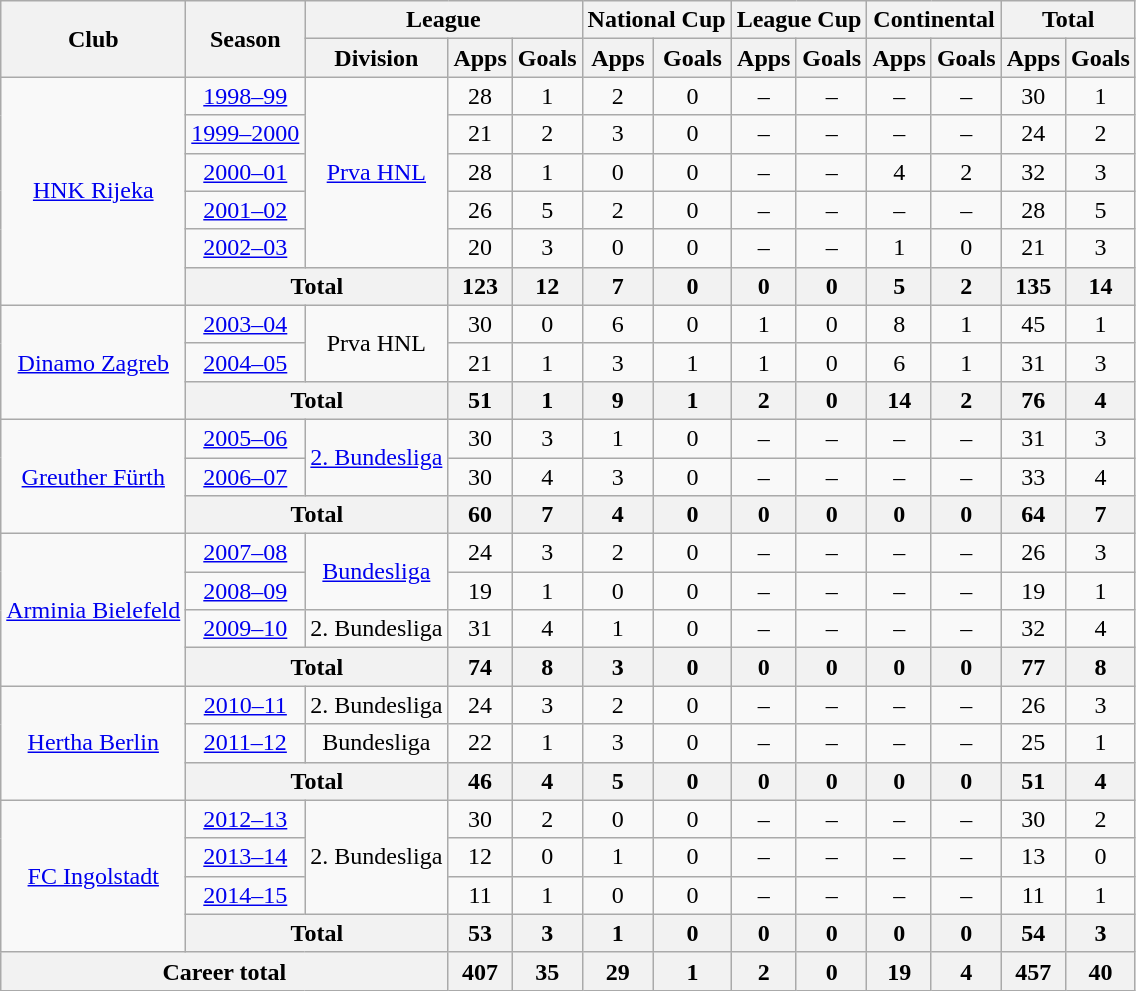<table class="wikitable" style="text-align:center">
<tr>
<th rowspan="2">Club</th>
<th rowspan="2">Season</th>
<th colspan="3">League</th>
<th colspan="2">National Cup</th>
<th colspan="2">League Cup</th>
<th colspan="2">Continental</th>
<th colspan="2">Total</th>
</tr>
<tr>
<th>Division</th>
<th>Apps</th>
<th>Goals</th>
<th>Apps</th>
<th>Goals</th>
<th>Apps</th>
<th>Goals</th>
<th>Apps</th>
<th>Goals</th>
<th>Apps</th>
<th>Goals</th>
</tr>
<tr>
<td rowspan="6"><a href='#'>HNK Rijeka</a></td>
<td><a href='#'>1998–99</a></td>
<td rowspan="5"><a href='#'>Prva HNL</a></td>
<td>28</td>
<td>1</td>
<td>2</td>
<td>0</td>
<td>–</td>
<td>–</td>
<td>–</td>
<td>–</td>
<td>30</td>
<td>1</td>
</tr>
<tr>
<td><a href='#'>1999–2000</a></td>
<td>21</td>
<td>2</td>
<td>3</td>
<td>0</td>
<td>–</td>
<td>–</td>
<td>–</td>
<td>–</td>
<td>24</td>
<td>2</td>
</tr>
<tr>
<td><a href='#'>2000–01</a></td>
<td>28</td>
<td>1</td>
<td>0</td>
<td>0</td>
<td>–</td>
<td>–</td>
<td>4</td>
<td>2</td>
<td>32</td>
<td>3</td>
</tr>
<tr>
<td><a href='#'>2001–02</a></td>
<td>26</td>
<td>5</td>
<td>2</td>
<td>0</td>
<td>–</td>
<td>–</td>
<td>–</td>
<td>–</td>
<td>28</td>
<td>5</td>
</tr>
<tr>
<td><a href='#'>2002–03</a></td>
<td>20</td>
<td>3</td>
<td>0</td>
<td>0</td>
<td>–</td>
<td>–</td>
<td>1</td>
<td>0</td>
<td>21</td>
<td>3</td>
</tr>
<tr>
<th colspan="2">Total</th>
<th>123</th>
<th>12</th>
<th>7</th>
<th>0</th>
<th>0</th>
<th>0</th>
<th>5</th>
<th>2</th>
<th>135</th>
<th>14</th>
</tr>
<tr>
<td rowspan="3"><a href='#'>Dinamo Zagreb</a></td>
<td><a href='#'>2003–04</a></td>
<td rowspan="2">Prva HNL</td>
<td>30</td>
<td>0</td>
<td>6</td>
<td>0</td>
<td>1</td>
<td>0</td>
<td>8</td>
<td>1</td>
<td>45</td>
<td>1</td>
</tr>
<tr>
<td><a href='#'>2004–05</a></td>
<td>21</td>
<td>1</td>
<td>3</td>
<td>1</td>
<td>1</td>
<td>0</td>
<td>6</td>
<td>1</td>
<td>31</td>
<td>3</td>
</tr>
<tr>
<th colspan="2">Total</th>
<th>51</th>
<th>1</th>
<th>9</th>
<th>1</th>
<th>2</th>
<th>0</th>
<th>14</th>
<th>2</th>
<th>76</th>
<th>4</th>
</tr>
<tr>
<td rowspan="3"><a href='#'>Greuther Fürth</a></td>
<td><a href='#'>2005–06</a></td>
<td rowspan="2"><a href='#'>2. Bundesliga</a></td>
<td>30</td>
<td>3</td>
<td>1</td>
<td>0</td>
<td>–</td>
<td>–</td>
<td>–</td>
<td>–</td>
<td>31</td>
<td>3</td>
</tr>
<tr>
<td><a href='#'>2006–07</a></td>
<td>30</td>
<td>4</td>
<td>3</td>
<td>0</td>
<td>–</td>
<td>–</td>
<td>–</td>
<td>–</td>
<td>33</td>
<td>4</td>
</tr>
<tr>
<th colspan="2">Total</th>
<th>60</th>
<th>7</th>
<th>4</th>
<th>0</th>
<th>0</th>
<th>0</th>
<th>0</th>
<th>0</th>
<th>64</th>
<th>7</th>
</tr>
<tr>
<td rowspan="4"><a href='#'>Arminia Bielefeld</a></td>
<td><a href='#'>2007–08</a></td>
<td rowspan="2"><a href='#'>Bundesliga</a></td>
<td>24</td>
<td>3</td>
<td>2</td>
<td>0</td>
<td>–</td>
<td>–</td>
<td>–</td>
<td>–</td>
<td>26</td>
<td>3</td>
</tr>
<tr>
<td><a href='#'>2008–09</a></td>
<td>19</td>
<td>1</td>
<td>0</td>
<td>0</td>
<td>–</td>
<td>–</td>
<td>–</td>
<td>–</td>
<td>19</td>
<td>1</td>
</tr>
<tr>
<td><a href='#'>2009–10</a></td>
<td>2. Bundesliga</td>
<td>31</td>
<td>4</td>
<td>1</td>
<td>0</td>
<td>–</td>
<td>–</td>
<td>–</td>
<td>–</td>
<td>32</td>
<td>4</td>
</tr>
<tr>
<th colspan="2">Total</th>
<th>74</th>
<th>8</th>
<th>3</th>
<th>0</th>
<th>0</th>
<th>0</th>
<th>0</th>
<th>0</th>
<th>77</th>
<th>8</th>
</tr>
<tr>
<td rowspan="3"><a href='#'>Hertha Berlin</a></td>
<td><a href='#'>2010–11</a></td>
<td>2. Bundesliga</td>
<td>24</td>
<td>3</td>
<td>2</td>
<td>0</td>
<td>–</td>
<td>–</td>
<td>–</td>
<td>–</td>
<td>26</td>
<td>3</td>
</tr>
<tr>
<td><a href='#'>2011–12</a></td>
<td>Bundesliga</td>
<td>22</td>
<td>1</td>
<td>3</td>
<td>0</td>
<td>–</td>
<td>–</td>
<td>–</td>
<td>–</td>
<td>25</td>
<td>1</td>
</tr>
<tr>
<th colspan="2">Total</th>
<th>46</th>
<th>4</th>
<th>5</th>
<th>0</th>
<th>0</th>
<th>0</th>
<th>0</th>
<th>0</th>
<th>51</th>
<th>4</th>
</tr>
<tr>
<td rowspan="4"><a href='#'>FC Ingolstadt</a></td>
<td><a href='#'>2012–13</a></td>
<td rowspan="3">2. Bundesliga</td>
<td>30</td>
<td>2</td>
<td>0</td>
<td>0</td>
<td>–</td>
<td>–</td>
<td>–</td>
<td>–</td>
<td>30</td>
<td>2</td>
</tr>
<tr>
<td><a href='#'>2013–14</a></td>
<td>12</td>
<td>0</td>
<td>1</td>
<td>0</td>
<td>–</td>
<td>–</td>
<td>–</td>
<td>–</td>
<td>13</td>
<td>0</td>
</tr>
<tr>
<td><a href='#'>2014–15</a></td>
<td>11</td>
<td>1</td>
<td>0</td>
<td>0</td>
<td>–</td>
<td>–</td>
<td>–</td>
<td>–</td>
<td>11</td>
<td>1</td>
</tr>
<tr>
<th colspan="2">Total</th>
<th>53</th>
<th>3</th>
<th>1</th>
<th>0</th>
<th>0</th>
<th>0</th>
<th>0</th>
<th>0</th>
<th>54</th>
<th>3</th>
</tr>
<tr>
<th colspan="3">Career total</th>
<th>407</th>
<th>35</th>
<th>29</th>
<th>1</th>
<th>2</th>
<th>0</th>
<th>19</th>
<th>4</th>
<th>457</th>
<th>40</th>
</tr>
</table>
